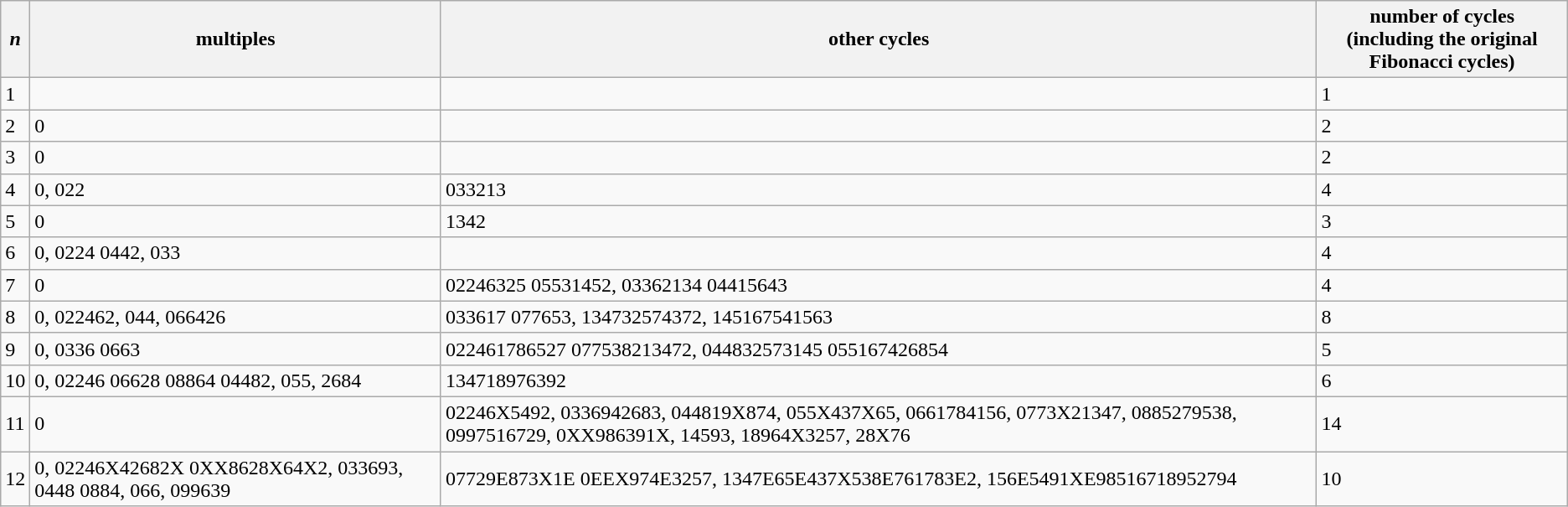<table class="wikitable">
<tr>
<th><em>n</em></th>
<th>multiples</th>
<th>other cycles</th>
<th>number of cycles<br>(including the original Fibonacci cycles)</th>
</tr>
<tr>
<td>1</td>
<td></td>
<td></td>
<td>1</td>
</tr>
<tr>
<td>2</td>
<td>0</td>
<td></td>
<td>2</td>
</tr>
<tr>
<td>3</td>
<td>0</td>
<td></td>
<td>2</td>
</tr>
<tr>
<td>4</td>
<td>0, 022</td>
<td>033213</td>
<td>4</td>
</tr>
<tr>
<td>5</td>
<td>0</td>
<td>1342</td>
<td>3</td>
</tr>
<tr>
<td>6</td>
<td>0, 0224 0442, 033</td>
<td></td>
<td>4</td>
</tr>
<tr>
<td>7</td>
<td>0</td>
<td>02246325 05531452, 03362134 04415643</td>
<td>4</td>
</tr>
<tr>
<td>8</td>
<td>0, 022462, 044, 066426</td>
<td>033617 077653, 134732574372, 145167541563</td>
<td>8</td>
</tr>
<tr>
<td>9</td>
<td>0, 0336 0663</td>
<td>022461786527 077538213472, 044832573145 055167426854</td>
<td>5</td>
</tr>
<tr>
<td>10</td>
<td>0, 02246 06628 08864 04482, 055, 2684</td>
<td>134718976392</td>
<td>6</td>
</tr>
<tr>
<td>11</td>
<td>0</td>
<td>02246X5492, 0336942683, 044819X874, 055X437X65, 0661784156, 0773X21347, 0885279538, 0997516729, 0XX986391X, 14593, 18964X3257, 28X76</td>
<td>14</td>
</tr>
<tr>
<td>12</td>
<td>0, 02246X42682X 0XX8628X64X2, 033693, 0448 0884, 066, 099639</td>
<td>07729E873X1E 0EEX974E3257, 1347E65E437X538E761783E2, 156E5491XE98516718952794</td>
<td>10</td>
</tr>
</table>
